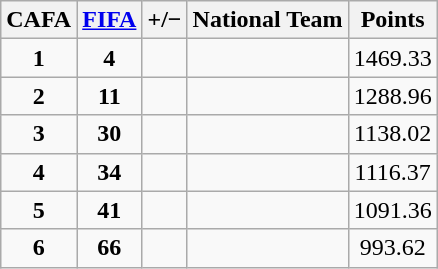<table class="wikitable" style="text-align: center;">
<tr>
<th>CAFA</th>
<th><a href='#'>FIFA</a></th>
<th>+/−</th>
<th>National Team</th>
<th>Points</th>
</tr>
<tr>
<td><strong>1</strong></td>
<td><strong>4</strong></td>
<td></td>
<td align=left></td>
<td>1469.33</td>
</tr>
<tr>
<td><strong>2</strong></td>
<td><strong>11</strong></td>
<td></td>
<td align=left></td>
<td>1288.96</td>
</tr>
<tr>
<td><strong>3</strong></td>
<td><strong>30</strong></td>
<td></td>
<td align=left></td>
<td>1138.02</td>
</tr>
<tr>
<td><strong>4</strong></td>
<td><strong>34</strong></td>
<td></td>
<td align=left></td>
<td>1116.37</td>
</tr>
<tr>
<td><strong>5</strong></td>
<td><strong>41</strong></td>
<td></td>
<td align=left></td>
<td>1091.36</td>
</tr>
<tr>
<td><strong>6</strong></td>
<td><strong>66</strong></td>
<td></td>
<td align=left></td>
<td>993.62</td>
</tr>
</table>
